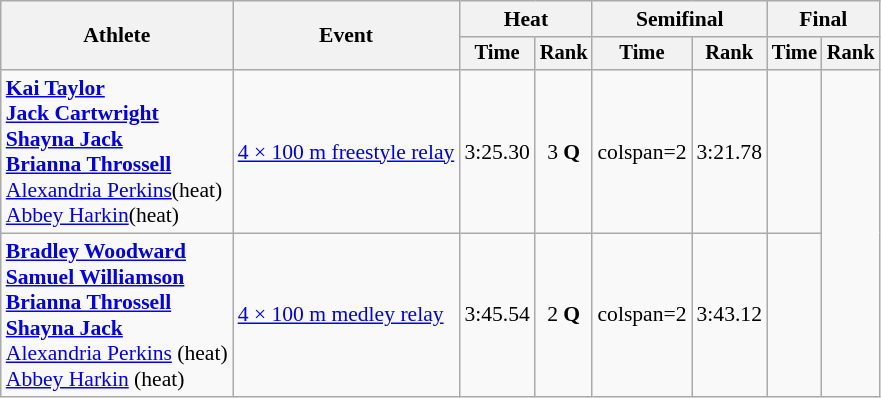<table class="wikitable" style="text-align:center; font-size:90%">
<tr>
<th rowspan="2">Athlete</th>
<th rowspan="2">Event</th>
<th colspan="2">Heat</th>
<th colspan="2">Semifinal</th>
<th colspan="2">Final</th>
</tr>
<tr style="font-size:95%">
<th>Time</th>
<th>Rank</th>
<th>Time</th>
<th>Rank</th>
<th>Time</th>
<th>Rank</th>
</tr>
<tr>
<td align=left><strong><a href='#'>Kai Taylor</a></strong><br><strong><a href='#'>Jack Cartwright</a></strong><br><strong><a href='#'>Shayna Jack</a></strong><br><strong><a href='#'>Brianna Throssell</a></strong><br><a href='#'>Alexandria Perkins</a>(heat)<br><a href='#'>Abbey Harkin</a>(heat)</td>
<td align=left><a href='#'>4 × 100 m freestyle relay</a></td>
<td>3:25.30</td>
<td>3 <strong>Q</strong></td>
<td>colspan=2 </td>
<td>3:21.78</td>
<td></td>
</tr>
<tr>
<td align=left><strong><a href='#'>Bradley Woodward</a></strong><br><strong><a href='#'>Samuel Williamson</a></strong><br><strong><a href='#'>Brianna Throssell</a></strong><br><strong><a href='#'>Shayna Jack</a></strong><br><a href='#'>Alexandria Perkins</a> (heat)<br><a href='#'>Abbey Harkin</a> (heat)</td>
<td align=left><a href='#'>4 × 100 m medley relay</a></td>
<td>3:45.54</td>
<td>2 <strong>Q</strong></td>
<td>colspan=2 </td>
<td>3:43.12</td>
<td></td>
</tr>
</table>
